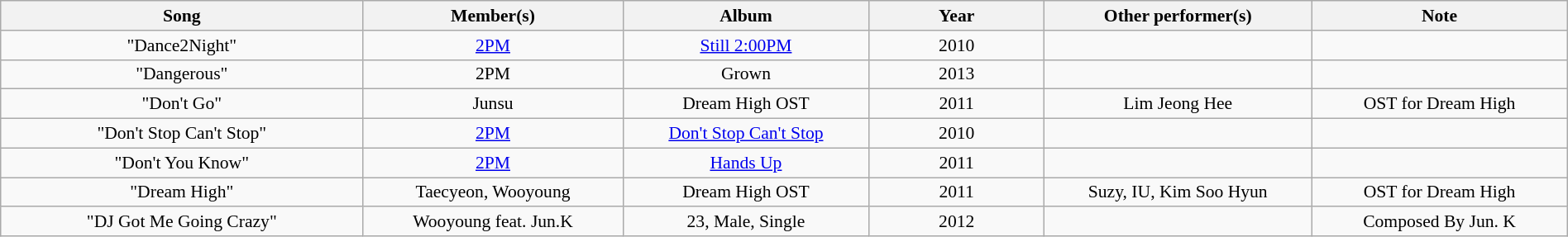<table class="wikitable" style="margin:0.5em auto; clear:both; font-size:.9em; text-align:center; width:100%">
<tr>
<th width="500">Song</th>
<th width="350">Member(s)</th>
<th width="350">Album</th>
<th width="250">Year</th>
<th width="350">Other performer(s)</th>
<th width="350">Note</th>
</tr>
<tr>
<td>"Dance2Night"</td>
<td><a href='#'>2PM</a></td>
<td><a href='#'>Still 2:00PM</a></td>
<td>2010</td>
<td></td>
<td></td>
</tr>
<tr>
<td>"Dangerous"</td>
<td>2PM</td>
<td>Grown</td>
<td>2013</td>
<td></td>
<td></td>
</tr>
<tr>
<td>"Don't Go" </td>
<td>Junsu</td>
<td>Dream High OST</td>
<td>2011</td>
<td>Lim Jeong Hee</td>
<td>OST for Dream High</td>
</tr>
<tr>
<td>"Don't Stop Can't Stop"</td>
<td><a href='#'>2PM</a></td>
<td><a href='#'>Don't Stop Can't Stop</a></td>
<td>2010</td>
<td></td>
<td></td>
</tr>
<tr>
<td>"Don't You Know" </td>
<td><a href='#'>2PM</a></td>
<td><a href='#'>Hands Up</a></td>
<td>2011</td>
<td></td>
<td></td>
</tr>
<tr>
<td>"Dream High"</td>
<td>Taecyeon, Wooyoung</td>
<td>Dream High OST</td>
<td>2011</td>
<td>Suzy, IU, Kim Soo Hyun</td>
<td>OST for Dream High</td>
</tr>
<tr>
<td>"DJ Got Me Going Crazy"</td>
<td>Wooyoung feat. Jun.K</td>
<td>23, Male, Single</td>
<td>2012</td>
<td></td>
<td>Composed By Jun. K</td>
</tr>
</table>
